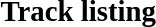<table class="collapsible collapsed" border="0" style="width:67%">
<tr>
<th style="width:14em; text-align:left"><big><strong>Track listing</strong></big></th>
<th></th>
</tr>
<tr>
<td colspan="2"><br></td>
</tr>
</table>
